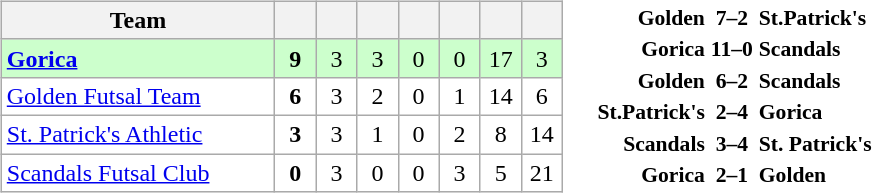<table>
<tr>
<td><br><table class="wikitable" style="text-align: center;">
<tr>
<th width="175">Team</th>
<th width="20"></th>
<th width="20"></th>
<th width="20"></th>
<th width="20"></th>
<th width="20"></th>
<th width="20"></th>
<th width="20"></th>
</tr>
<tr bgcolor="#ccffcc">
<td align="left"> <strong><a href='#'>Gorica</a></strong></td>
<td><strong>9</strong></td>
<td>3</td>
<td>3</td>
<td>0</td>
<td>0</td>
<td>17</td>
<td>3</td>
</tr>
<tr bgcolor=ffffff>
<td align="left"> <a href='#'>Golden Futsal Team</a></td>
<td><strong>6</strong></td>
<td>3</td>
<td>2</td>
<td>0</td>
<td>1</td>
<td>14</td>
<td>6</td>
</tr>
<tr bgcolor=ffffff>
<td align="left"> <a href='#'>St. Patrick's Athletic</a></td>
<td><strong>3</strong></td>
<td>3</td>
<td>1</td>
<td>0</td>
<td>2</td>
<td>8</td>
<td>14</td>
</tr>
<tr bgcolor=ffffff>
<td align="left"> <a href='#'>Scandals Futsal Club</a></td>
<td><strong>0</strong></td>
<td>3</td>
<td>0</td>
<td>0</td>
<td>3</td>
<td>5</td>
<td>21</td>
</tr>
</table>
</td>
<td><br><table style="font-size:90%; margin: 0 auto;">
<tr>
<td align="right"><strong>Golden</strong></td>
<td align="center"><strong>7–2</strong></td>
<td><strong>St.Patrick's</strong></td>
</tr>
<tr>
<td align="right"><strong>Gorica</strong></td>
<td align="center"><strong>11–0</strong></td>
<td><strong>Scandals</strong></td>
</tr>
<tr>
<td align="right"><strong>Golden</strong></td>
<td align="center"><strong>6–2</strong></td>
<td><strong>Scandals</strong></td>
</tr>
<tr>
<td align="right"><strong>St.Patrick's</strong></td>
<td align="center"><strong>2–4</strong></td>
<td><strong>Gorica</strong></td>
</tr>
<tr>
<td align="right"><strong>Scandals</strong></td>
<td align="center"><strong>3–4</strong></td>
<td><strong>St. Patrick's</strong></td>
</tr>
<tr>
<td align="right"><strong>Gorica</strong></td>
<td align="center"><strong>2–1</strong></td>
<td><strong>Golden</strong></td>
</tr>
</table>
</td>
</tr>
</table>
